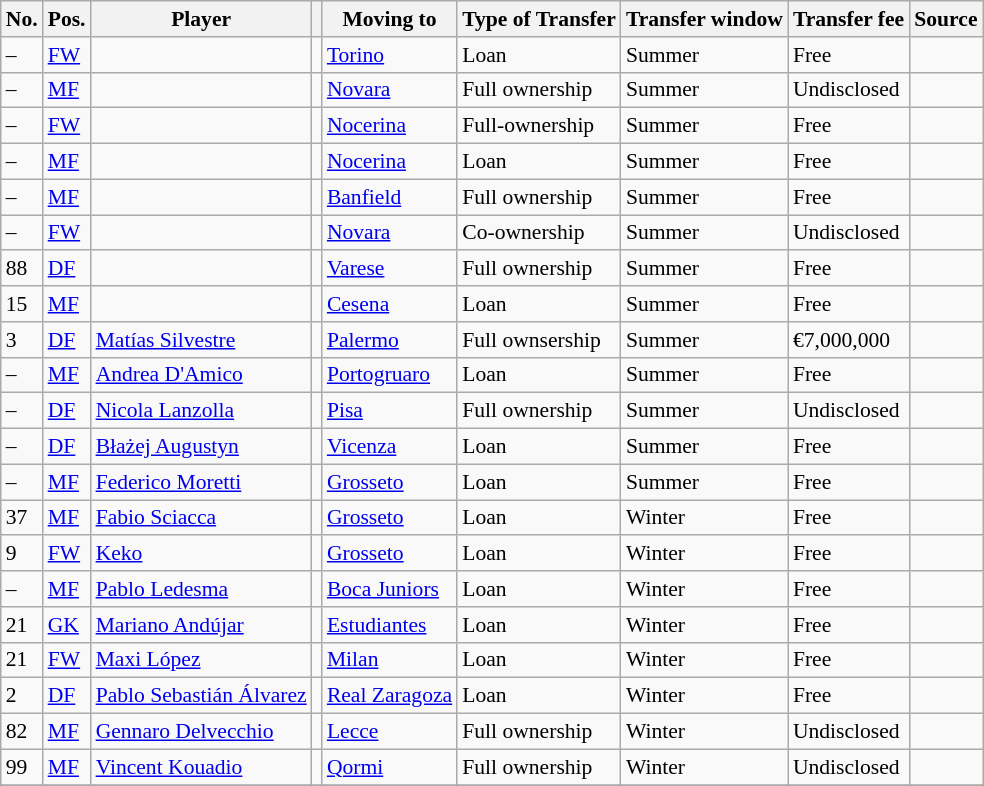<table class="wikitable sortable" class="wikitable sortable" style="font-size:90%;">
<tr>
<th>No.</th>
<th>Pos.</th>
<th>Player</th>
<th></th>
<th>Moving to</th>
<th>Type of Transfer</th>
<th>Transfer window</th>
<th>Transfer fee</th>
<th>Source</th>
</tr>
<tr>
<td>–</td>
<td><a href='#'>FW</a></td>
<td> </td>
<td></td>
<td> <a href='#'>Torino</a></td>
<td>Loan</td>
<td>Summer</td>
<td>Free</td>
<td></td>
</tr>
<tr>
<td>–</td>
<td><a href='#'>MF</a></td>
<td> </td>
<td></td>
<td> <a href='#'>Novara</a></td>
<td>Full ownership</td>
<td>Summer</td>
<td>Undisclosed</td>
<td></td>
</tr>
<tr>
<td>–</td>
<td><a href='#'>FW</a></td>
<td> </td>
<td></td>
<td> <a href='#'>Nocerina</a></td>
<td>Full-ownership</td>
<td>Summer</td>
<td>Free</td>
<td></td>
</tr>
<tr>
<td>–</td>
<td><a href='#'>MF</a></td>
<td> </td>
<td></td>
<td> <a href='#'>Nocerina</a></td>
<td>Loan</td>
<td>Summer</td>
<td>Free</td>
<td></td>
</tr>
<tr>
<td>–</td>
<td><a href='#'>MF</a></td>
<td> </td>
<td></td>
<td> <a href='#'>Banfield</a></td>
<td>Full ownership</td>
<td>Summer</td>
<td>Free</td>
<td></td>
</tr>
<tr>
<td>–</td>
<td><a href='#'>FW</a></td>
<td> </td>
<td></td>
<td> <a href='#'>Novara</a></td>
<td>Co-ownership</td>
<td>Summer</td>
<td>Undisclosed</td>
<td></td>
</tr>
<tr>
<td>88</td>
<td><a href='#'>DF</a></td>
<td> </td>
<td></td>
<td> <a href='#'>Varese</a></td>
<td>Full ownership</td>
<td>Summer</td>
<td>Free</td>
<td></td>
</tr>
<tr>
<td>15</td>
<td><a href='#'>MF</a></td>
<td> </td>
<td></td>
<td> <a href='#'>Cesena</a></td>
<td>Loan</td>
<td>Summer</td>
<td>Free</td>
<td></td>
</tr>
<tr>
<td>3</td>
<td><a href='#'>DF</a></td>
<td> <a href='#'>Matías Silvestre</a></td>
<td></td>
<td> <a href='#'>Palermo</a></td>
<td>Full ownsership</td>
<td>Summer</td>
<td>€7,000,000</td>
<td></td>
</tr>
<tr>
<td>–</td>
<td><a href='#'>MF</a></td>
<td> <a href='#'>Andrea D'Amico</a></td>
<td></td>
<td> <a href='#'>Portogruaro</a></td>
<td>Loan</td>
<td>Summer</td>
<td>Free</td>
<td></td>
</tr>
<tr>
<td>–</td>
<td><a href='#'>DF</a></td>
<td> <a href='#'>Nicola Lanzolla</a></td>
<td></td>
<td> <a href='#'>Pisa</a></td>
<td>Full ownership</td>
<td>Summer</td>
<td>Undisclosed</td>
<td></td>
</tr>
<tr>
<td>–</td>
<td><a href='#'>DF</a></td>
<td> <a href='#'>Błażej Augustyn</a></td>
<td></td>
<td> <a href='#'>Vicenza</a></td>
<td>Loan</td>
<td>Summer</td>
<td>Free</td>
<td></td>
</tr>
<tr>
<td>–</td>
<td><a href='#'>MF</a></td>
<td> <a href='#'>Federico Moretti</a></td>
<td></td>
<td> <a href='#'>Grosseto</a></td>
<td>Loan</td>
<td>Summer</td>
<td>Free</td>
<td></td>
</tr>
<tr>
<td>37</td>
<td><a href='#'>MF</a></td>
<td> <a href='#'>Fabio Sciacca</a></td>
<td></td>
<td> <a href='#'>Grosseto</a></td>
<td>Loan</td>
<td>Winter</td>
<td>Free</td>
<td></td>
</tr>
<tr>
<td>9</td>
<td><a href='#'>FW</a></td>
<td> <a href='#'>Keko</a></td>
<td></td>
<td> <a href='#'>Grosseto</a></td>
<td>Loan</td>
<td>Winter</td>
<td>Free</td>
<td></td>
</tr>
<tr>
<td>–</td>
<td><a href='#'>MF</a></td>
<td> <a href='#'>Pablo Ledesma</a></td>
<td></td>
<td> <a href='#'>Boca Juniors</a></td>
<td>Loan</td>
<td>Winter</td>
<td>Free</td>
<td></td>
</tr>
<tr>
<td>21</td>
<td><a href='#'>GK</a></td>
<td> <a href='#'>Mariano Andújar</a></td>
<td></td>
<td> <a href='#'>Estudiantes</a></td>
<td>Loan</td>
<td>Winter</td>
<td>Free</td>
<td></td>
</tr>
<tr>
<td>21</td>
<td><a href='#'>FW</a></td>
<td> <a href='#'>Maxi López</a></td>
<td></td>
<td> <a href='#'>Milan</a></td>
<td>Loan</td>
<td>Winter</td>
<td>Free</td>
<td></td>
</tr>
<tr>
<td>2</td>
<td><a href='#'>DF</a></td>
<td> <a href='#'>Pablo Sebastián Álvarez</a></td>
<td></td>
<td> <a href='#'>Real Zaragoza</a></td>
<td>Loan</td>
<td>Winter</td>
<td>Free</td>
<td></td>
</tr>
<tr>
<td>82</td>
<td><a href='#'>MF</a></td>
<td> <a href='#'>Gennaro Delvecchio</a></td>
<td></td>
<td> <a href='#'>Lecce</a></td>
<td>Full ownership</td>
<td>Winter</td>
<td>Undisclosed</td>
<td></td>
</tr>
<tr>
<td>99</td>
<td><a href='#'>MF</a></td>
<td> <a href='#'>Vincent Kouadio</a></td>
<td></td>
<td> <a href='#'>Qormi</a></td>
<td>Full ownership</td>
<td>Winter</td>
<td>Undisclosed</td>
<td></td>
</tr>
<tr>
</tr>
</table>
